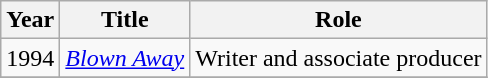<table class="wikitable">
<tr>
<th>Year</th>
<th>Title</th>
<th>Role</th>
</tr>
<tr>
<td>1994</td>
<td><em><a href='#'>Blown Away</a></em></td>
<td>Writer and associate producer</td>
</tr>
<tr>
</tr>
</table>
